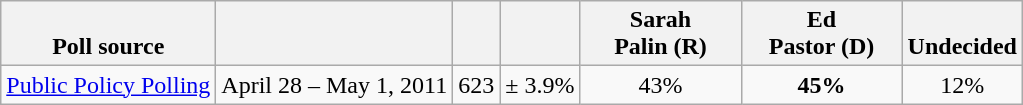<table class="wikitable" style="text-align:center">
<tr valign=bottom>
<th>Poll source</th>
<th></th>
<th></th>
<th></th>
<th style="width:100px;">Sarah<br>Palin (R)</th>
<th style="width:100px;">Ed<br>Pastor (D)</th>
<th>Undecided</th>
</tr>
<tr>
<td align=left><a href='#'>Public Policy Polling</a></td>
<td>April 28 – May 1, 2011</td>
<td>623</td>
<td>± 3.9%</td>
<td>43%</td>
<td><strong>45%</strong></td>
<td>12%</td>
</tr>
</table>
